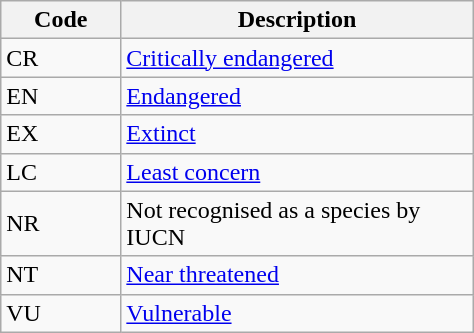<table width=25% class="wikitable">
<tr>
<th width=3%>Code</th>
<th width=12%>Description</th>
</tr>
<tr>
<td>CR</td>
<td><a href='#'>Critically endangered</a></td>
</tr>
<tr>
<td>EN</td>
<td><a href='#'>Endangered</a></td>
</tr>
<tr>
<td>EX</td>
<td><a href='#'>Extinct</a></td>
</tr>
<tr>
<td>LC</td>
<td><a href='#'>Least concern</a></td>
</tr>
<tr>
<td>NR</td>
<td>Not recognised as a species by IUCN</td>
</tr>
<tr>
<td>NT</td>
<td><a href='#'>Near threatened</a></td>
</tr>
<tr>
<td>VU</td>
<td><a href='#'>Vulnerable</a></td>
</tr>
</table>
